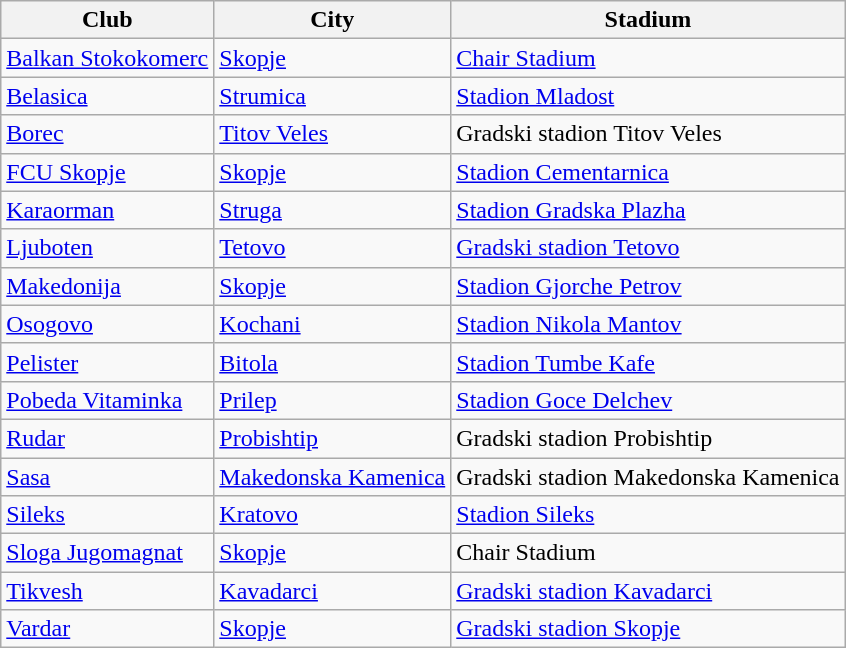<table class="wikitable">
<tr>
<th>Club</th>
<th>City</th>
<th>Stadium</th>
</tr>
<tr>
<td><a href='#'>Balkan Stokokomerc</a></td>
<td><a href='#'>Skopje</a></td>
<td><a href='#'>Chair Stadium</a></td>
</tr>
<tr>
<td><a href='#'>Belasica</a></td>
<td><a href='#'>Strumica</a></td>
<td><a href='#'>Stadion Mladost</a></td>
</tr>
<tr>
<td><a href='#'>Borec</a></td>
<td><a href='#'>Titov Veles</a></td>
<td>Gradski stadion Titov Veles</td>
</tr>
<tr>
<td><a href='#'>FCU Skopje</a></td>
<td><a href='#'>Skopje</a></td>
<td><a href='#'>Stadion Cementarnica</a></td>
</tr>
<tr>
<td><a href='#'>Karaorman</a></td>
<td><a href='#'>Struga</a></td>
<td><a href='#'>Stadion Gradska Plazha</a></td>
</tr>
<tr>
<td><a href='#'>Ljuboten</a></td>
<td><a href='#'>Tetovo</a></td>
<td><a href='#'>Gradski stadion Tetovo</a></td>
</tr>
<tr>
<td><a href='#'>Makedonija</a></td>
<td><a href='#'>Skopje</a></td>
<td><a href='#'>Stadion Gjorche Petrov</a></td>
</tr>
<tr>
<td><a href='#'>Osogovo</a></td>
<td><a href='#'>Kochani</a></td>
<td><a href='#'>Stadion Nikola Mantov</a></td>
</tr>
<tr>
<td><a href='#'>Pelister</a></td>
<td><a href='#'>Bitola</a></td>
<td><a href='#'>Stadion Tumbe Kafe</a></td>
</tr>
<tr>
<td><a href='#'>Pobeda Vitaminka</a></td>
<td><a href='#'>Prilep</a></td>
<td><a href='#'>Stadion Goce Delchev</a></td>
</tr>
<tr>
<td><a href='#'>Rudar</a></td>
<td><a href='#'>Probishtip</a></td>
<td>Gradski stadion Probishtip</td>
</tr>
<tr>
<td><a href='#'>Sasa</a></td>
<td><a href='#'>Makedonska Kamenica</a></td>
<td>Gradski stadion Makedonska Kamenica</td>
</tr>
<tr>
<td><a href='#'>Sileks</a></td>
<td><a href='#'>Kratovo</a></td>
<td><a href='#'>Stadion Sileks</a></td>
</tr>
<tr>
<td><a href='#'>Sloga Jugomagnat</a></td>
<td><a href='#'>Skopje</a></td>
<td>Chair Stadium</td>
</tr>
<tr>
<td><a href='#'>Tikvesh</a></td>
<td><a href='#'>Kavadarci</a></td>
<td><a href='#'>Gradski stadion Kavadarci</a></td>
</tr>
<tr>
<td><a href='#'>Vardar</a></td>
<td><a href='#'>Skopje</a></td>
<td><a href='#'>Gradski stadion Skopje</a></td>
</tr>
</table>
